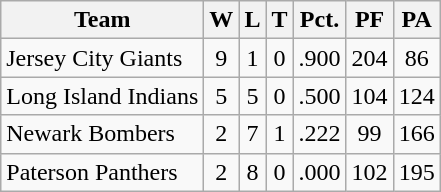<table class="wikitable">
<tr>
<th>Team</th>
<th>W</th>
<th>L</th>
<th>T</th>
<th>Pct.</th>
<th>PF</th>
<th>PA </th>
</tr>
<tr align="center">
<td align="left">Jersey City Giants</td>
<td>9</td>
<td>1</td>
<td>0</td>
<td>.900</td>
<td>204</td>
<td>86</td>
</tr>
<tr align="center">
<td align="left">Long Island Indians</td>
<td>5</td>
<td>5</td>
<td>0</td>
<td>.500</td>
<td>104</td>
<td>124</td>
</tr>
<tr align="center">
<td align="left">Newark Bombers</td>
<td>2</td>
<td>7</td>
<td>1</td>
<td>.222</td>
<td>99</td>
<td>166</td>
</tr>
<tr align="center">
<td align="left">Paterson Panthers</td>
<td>2</td>
<td>8</td>
<td>0</td>
<td>.000</td>
<td>102</td>
<td>195</td>
</tr>
</table>
